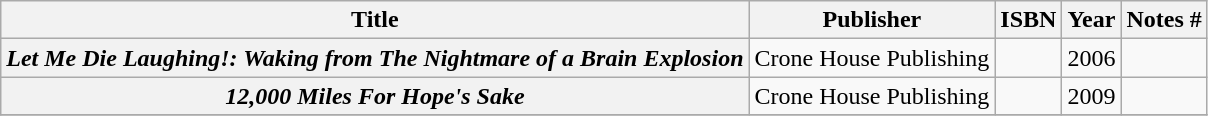<table class="wikitable plainrowheaders sortable">
<tr>
<th scope="col">Title</th>
<th scope="col">Publisher</th>
<th scope="col">ISBN</th>
<th scope="col">Year</th>
<th scope="col" class="unsortable">Notes #</th>
</tr>
<tr>
<th scope="row"><em>Let Me Die Laughing!: Waking from The Nightmare of a Brain Explosion</em></th>
<td>Crone House Publishing</td>
<td></td>
<td>2006</td>
<td></td>
</tr>
<tr>
<th scope="row"><em>12,000 Miles For Hope's Sake</em></th>
<td>Crone House Publishing</td>
<td></td>
<td>2009</td>
<td></td>
</tr>
<tr>
</tr>
</table>
